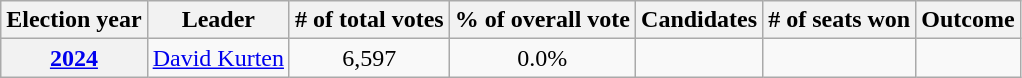<table class="wikitable">
<tr>
<th>Election year</th>
<th>Leader</th>
<th># of total votes</th>
<th>% of overall vote</th>
<th>Candidates</th>
<th># of seats won</th>
<th>Outcome</th>
</tr>
<tr>
<th><a href='#'>2024</a></th>
<td><a href='#'>David Kurten</a></td>
<td style="text-align:center;">6,597 </td>
<td style="text-align:center;">0.0% </td>
<td></td>
<td style="text-align:center;"> </td>
<td></td>
</tr>
</table>
